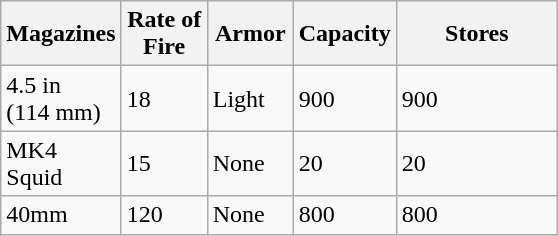<table class="wikitable">
<tr>
<th width="50">Magazines</th>
<th width="50">Rate of Fire</th>
<th width="50">Armor</th>
<th width="50">Capacity</th>
<th width="100">Stores</th>
</tr>
<tr>
<td>4.5 in (114 mm)</td>
<td>18</td>
<td>Light</td>
<td>900</td>
<td>900</td>
</tr>
<tr>
<td>MK4 Squid</td>
<td>15</td>
<td>None</td>
<td>20</td>
<td>20</td>
</tr>
<tr>
<td>40mm</td>
<td>120</td>
<td>None</td>
<td>800</td>
<td>800</td>
</tr>
</table>
